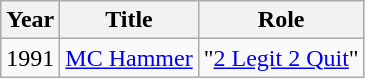<table class="wikitable sortable">
<tr>
<th>Year</th>
<th>Title</th>
<th>Role</th>
</tr>
<tr>
<td>1991</td>
<td><a href='#'>MC Hammer</a></td>
<td>"<a href='#'>2 Legit 2 Quit</a>"</td>
</tr>
</table>
